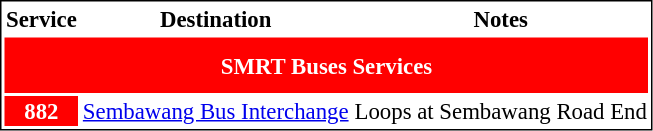<table style="text-align:centre; font-size:95%; border:1px solid black">
<tr>
<th>Service</th>
<th>Destination</th>
<th>Notes</th>
</tr>
<tr>
<th colspan="6" style="background-color:red;color:white; height:35px">SMRT Buses Services</th>
</tr>
<tr>
<td style="background-color:red;color:white;text-align:center;font-weight:bold;">882</td>
<td><a href='#'>Sembawang Bus Interchange</a></td>
<td>Loops at Sembawang Road End</td>
</tr>
</table>
